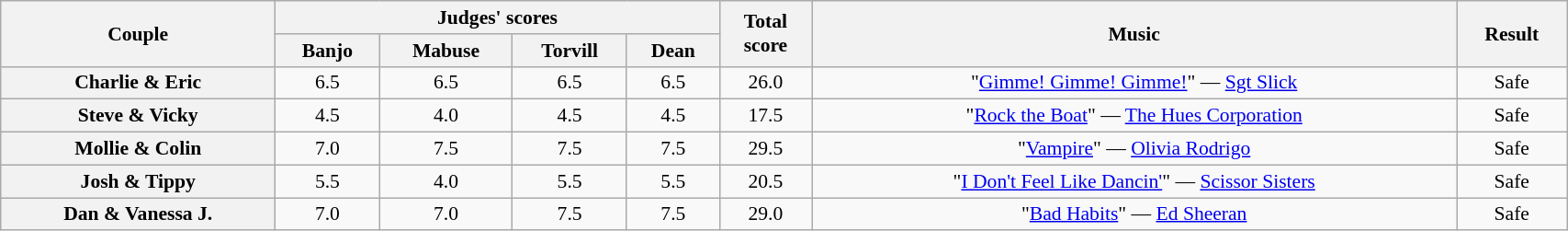<table class="wikitable sortable" style="text-align:center; font-size:90%; width:90%">
<tr>
<th scope="col" rowspan=2>Couple</th>
<th scope="col" colspan=4 class="unsortable">Judges' scores</th>
<th scope="col" rowspan=2>Total<br>score</th>
<th scope="col" rowspan=2 class="unsortable">Music</th>
<th scope="col" rowspan=2 class="unsortable">Result</th>
</tr>
<tr>
<th class="unsortable">Banjo</th>
<th class="unsortable">Mabuse</th>
<th class="unsortable">Torvill</th>
<th class="unsortable">Dean</th>
</tr>
<tr>
<th scope="row">Charlie & Eric</th>
<td>6.5</td>
<td>6.5</td>
<td>6.5</td>
<td>6.5</td>
<td>26.0</td>
<td>"<a href='#'>Gimme! Gimme! Gimme!</a>" — <a href='#'>Sgt Slick</a></td>
<td>Safe</td>
</tr>
<tr>
<th scope="row">Steve & Vicky</th>
<td>4.5</td>
<td>4.0</td>
<td>4.5</td>
<td>4.5</td>
<td>17.5</td>
<td>"<a href='#'>Rock the Boat</a>" — <a href='#'>The Hues Corporation</a></td>
<td>Safe</td>
</tr>
<tr>
<th scope="row">Mollie & Colin</th>
<td>7.0</td>
<td>7.5</td>
<td>7.5</td>
<td>7.5</td>
<td>29.5</td>
<td>"<a href='#'>Vampire</a>" — <a href='#'>Olivia Rodrigo</a></td>
<td>Safe</td>
</tr>
<tr>
<th scope="row">Josh & Tippy</th>
<td>5.5</td>
<td>4.0</td>
<td>5.5</td>
<td>5.5</td>
<td>20.5</td>
<td>"<a href='#'>I Don't Feel Like Dancin'</a>" — <a href='#'>Scissor Sisters</a></td>
<td>Safe</td>
</tr>
<tr>
<th scope="row">Dan & Vanessa J.</th>
<td>7.0</td>
<td>7.0</td>
<td>7.5</td>
<td>7.5</td>
<td>29.0</td>
<td>"<a href='#'>Bad Habits</a>" — <a href='#'>Ed Sheeran</a></td>
<td>Safe</td>
</tr>
</table>
